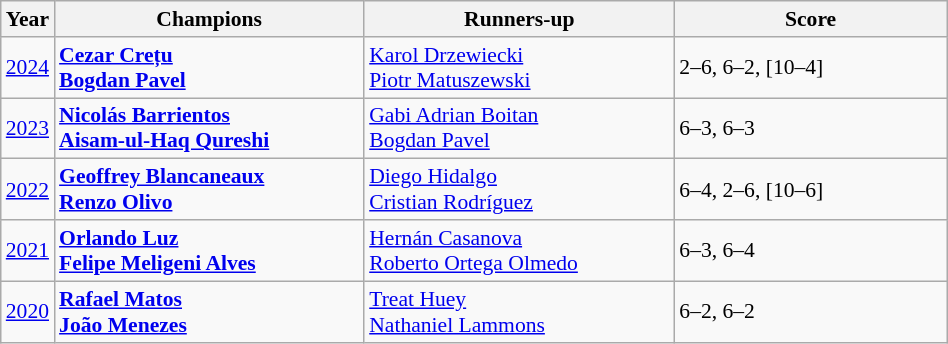<table class="wikitable" style="font-size:90%">
<tr>
<th>Year</th>
<th width="200">Champions</th>
<th width="200">Runners-up</th>
<th width="175">Score</th>
</tr>
<tr>
<td><a href='#'>2024</a></td>
<td> <strong><a href='#'>Cezar Crețu</a></strong><br> <strong><a href='#'>Bogdan Pavel</a></strong></td>
<td> <a href='#'>Karol Drzewiecki</a><br> <a href='#'>Piotr Matuszewski</a></td>
<td>2–6, 6–2, [10–4]</td>
</tr>
<tr>
<td><a href='#'>2023</a></td>
<td> <strong><a href='#'>Nicolás Barrientos</a></strong><br> <strong><a href='#'>Aisam-ul-Haq Qureshi</a></strong></td>
<td> <a href='#'>Gabi Adrian Boitan</a><br> <a href='#'>Bogdan Pavel</a></td>
<td>6–3, 6–3</td>
</tr>
<tr>
<td><a href='#'>2022</a></td>
<td> <strong><a href='#'>Geoffrey Blancaneaux</a></strong><br> <strong><a href='#'>Renzo Olivo</a></strong></td>
<td> <a href='#'>Diego Hidalgo</a><br> <a href='#'>Cristian Rodríguez</a></td>
<td>6–4, 2–6, [10–6]</td>
</tr>
<tr>
<td><a href='#'>2021</a></td>
<td> <strong><a href='#'>Orlando Luz</a></strong><br> <strong><a href='#'>Felipe Meligeni Alves</a></strong></td>
<td> <a href='#'>Hernán Casanova</a><br> <a href='#'>Roberto Ortega Olmedo</a></td>
<td>6–3, 6–4</td>
</tr>
<tr>
<td><a href='#'>2020</a></td>
<td> <strong><a href='#'>Rafael Matos</a></strong><br> <strong><a href='#'>João Menezes</a></strong></td>
<td> <a href='#'>Treat Huey</a><br> <a href='#'>Nathaniel Lammons</a></td>
<td>6–2, 6–2</td>
</tr>
</table>
